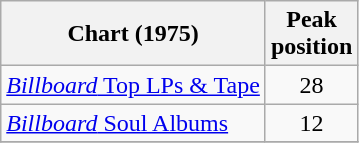<table class="wikitable">
<tr>
<th>Chart (1975)</th>
<th>Peak<br>position</th>
</tr>
<tr>
<td><a href='#'><em>Billboard</em> Top LPs & Tape</a></td>
<td align="center">28</td>
</tr>
<tr>
<td><a href='#'><em>Billboard</em> Soul Albums</a></td>
<td align="center">12</td>
</tr>
<tr>
</tr>
</table>
